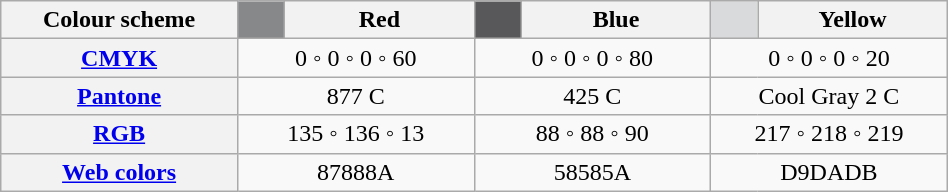<table class="wikitable" style="width:50%">
<tr>
<th>Colour scheme</th>
<th style="background:#87888A; width:5%"></th>
<th style="width:20%">Red</th>
<th style="background:#58585A; width:5%"></th>
<th style="width:20%">Blue</th>
<th style="background:#D9DADB; width:5%"></th>
<th style="width:20%">Yellow</th>
</tr>
<tr align=center>
<th><a href='#'>CMYK</a></th>
<td colspan="2">0 ◦ 0 ◦ 0 ◦ 60</td>
<td colspan="2">0 ◦ 0 ◦ 0 ◦ 80</td>
<td colspan="2">0 ◦ 0 ◦ 0 ◦ 20</td>
</tr>
<tr align=center>
<th><a href='#'>Pantone</a></th>
<td colspan="2">877 C</td>
<td colspan="2">425 C</td>
<td colspan="2">Cool Gray 2 C</td>
</tr>
<tr align=center>
<th><a href='#'>RGB</a></th>
<td colspan="2">135 ◦ 136 ◦ 13</td>
<td colspan="2">88 ◦ 88 ◦ 90</td>
<td colspan="2">217 ◦ 218 ◦ 219</td>
</tr>
<tr align=center>
<th><a href='#'>Web colors</a></th>
<td colspan="2">87888A</td>
<td colspan="2">58585A</td>
<td colspan="2">D9DADB</td>
</tr>
</table>
